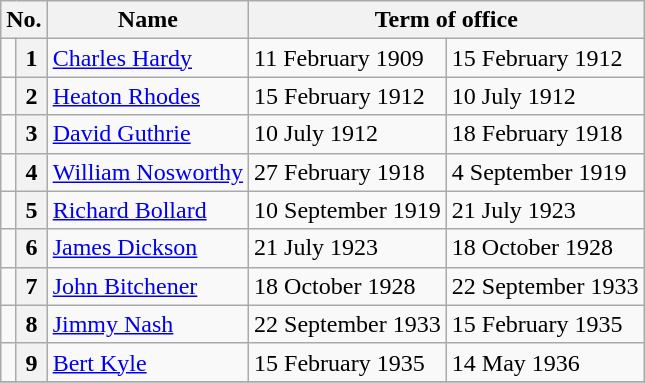<table class="wikitable">
<tr>
<th colspan="2">No.</th>
<th>Name</th>
<th colspan="2">Term of office</th>
</tr>
<tr>
<td bgcolor=></td>
<th>1</th>
<td><a href='#'>Charles Hardy</a></td>
<td>11 February 1909</td>
<td>15 February 1912</td>
</tr>
<tr>
<td bgcolor=></td>
<th>2</th>
<td><a href='#'>Heaton Rhodes</a></td>
<td>15 February 1912</td>
<td>10 July 1912</td>
</tr>
<tr>
<td bgcolor=></td>
<th>3</th>
<td><a href='#'>David Guthrie</a></td>
<td>10 July 1912</td>
<td>18 February 1918</td>
</tr>
<tr>
<td bgcolor=></td>
<th>4</th>
<td><a href='#'>William Nosworthy</a></td>
<td>27 February 1918</td>
<td>4 September 1919</td>
</tr>
<tr>
<td bgcolor=></td>
<th>5</th>
<td><a href='#'>Richard Bollard</a></td>
<td>10 September 1919</td>
<td>21 July 1923</td>
</tr>
<tr>
<td bgcolor=></td>
<th>6</th>
<td><a href='#'>James Dickson</a></td>
<td>21 July 1923</td>
<td>18 October 1928</td>
</tr>
<tr>
<td bgcolor=></td>
<th>7</th>
<td><a href='#'>John Bitchener</a></td>
<td>18 October 1928</td>
<td>22 September 1933</td>
</tr>
<tr>
<td bgcolor=></td>
<th>8</th>
<td><a href='#'>Jimmy Nash</a></td>
<td>22 September 1933</td>
<td>15 February 1935</td>
</tr>
<tr>
<td bgcolor=></td>
<th>9</th>
<td><a href='#'>Bert Kyle</a></td>
<td>15 February 1935</td>
<td>14 May 1936</td>
</tr>
<tr>
</tr>
</table>
